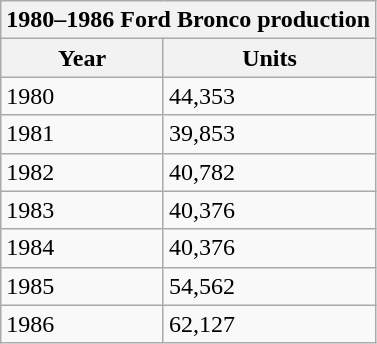<table class="wikitable">
<tr>
<th colspan="2">1980–1986 Ford Bronco production</th>
</tr>
<tr>
<th>Year</th>
<th>Units</th>
</tr>
<tr>
<td>1980</td>
<td>44,353</td>
</tr>
<tr>
<td>1981</td>
<td>39,853</td>
</tr>
<tr>
<td>1982</td>
<td>40,782</td>
</tr>
<tr>
<td>1983</td>
<td>40,376</td>
</tr>
<tr>
<td>1984</td>
<td>40,376</td>
</tr>
<tr>
<td>1985</td>
<td>54,562</td>
</tr>
<tr>
<td>1986</td>
<td>62,127</td>
</tr>
</table>
